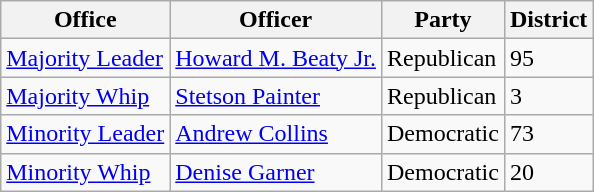<table class="wikitable">
<tr>
<th>Office</th>
<th>Officer</th>
<th>Party</th>
<th>District</th>
</tr>
<tr>
<td><a href='#'>Majority Leader</a></td>
<td><a href='#'>Howard M. Beaty Jr.</a></td>
<td>Republican</td>
<td>95</td>
</tr>
<tr>
<td><a href='#'>Majority Whip</a></td>
<td><a href='#'>Stetson Painter</a></td>
<td>Republican</td>
<td>3</td>
</tr>
<tr>
<td><a href='#'>Minority Leader</a></td>
<td><a href='#'>Andrew Collins</a></td>
<td>Democratic</td>
<td>73</td>
</tr>
<tr>
<td><a href='#'>Minority Whip</a></td>
<td><a href='#'>Denise Garner</a></td>
<td>Democratic</td>
<td>20</td>
</tr>
</table>
